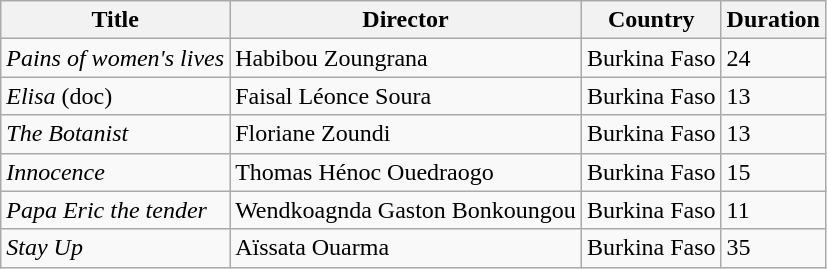<table class="wikitable">
<tr>
<th>Title</th>
<th>Director</th>
<th>Country</th>
<th>Duration</th>
</tr>
<tr>
<td><em>Pains of women's lives</em></td>
<td>Habibou Zoungrana</td>
<td>Burkina Faso</td>
<td>24</td>
</tr>
<tr>
<td><em>Elisa</em> (doc)</td>
<td>Faisal Léonce Soura</td>
<td>Burkina Faso</td>
<td>13</td>
</tr>
<tr>
<td><em>The Botanist</em></td>
<td>Floriane Zoundi</td>
<td>Burkina Faso</td>
<td>13</td>
</tr>
<tr>
<td><em>Innocence</em></td>
<td>Thomas Hénoc Ouedraogo</td>
<td>Burkina Faso</td>
<td>15</td>
</tr>
<tr>
<td><em>Papa Eric the tender</em></td>
<td>Wendkoagnda Gaston Bonkoungou</td>
<td>Burkina Faso</td>
<td>11</td>
</tr>
<tr>
<td><em>Stay Up</em></td>
<td>Aïssata Ouarma</td>
<td>Burkina Faso</td>
<td>35</td>
</tr>
</table>
